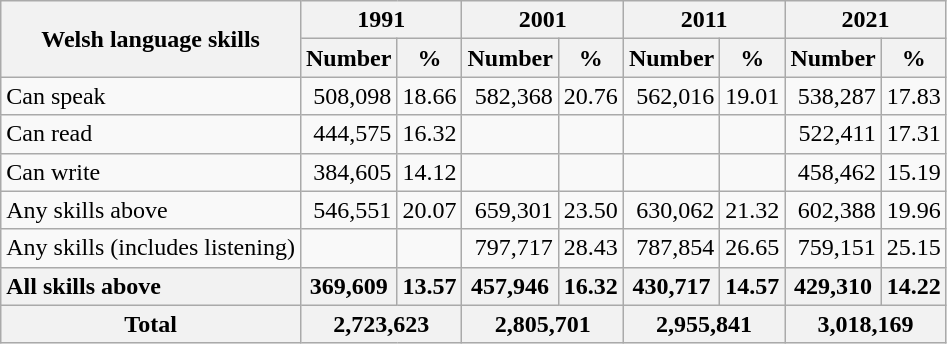<table class="wikitable sortable" style="text-align:right">
<tr>
<th rowspan="2">Welsh language skills</th>
<th colspan="2">1991</th>
<th colspan="2">2001</th>
<th colspan="2">2011</th>
<th colspan="2">2021</th>
</tr>
<tr>
<th>Number</th>
<th>%</th>
<th>Number</th>
<th>%</th>
<th>Number</th>
<th>%</th>
<th>Number</th>
<th>%</th>
</tr>
<tr>
<td style="text-align:left">Can speak</td>
<td>508,098</td>
<td>18.66</td>
<td>582,368</td>
<td>20.76</td>
<td>562,016</td>
<td>19.01</td>
<td>538,287</td>
<td>17.83</td>
</tr>
<tr>
<td style="text-align:left">Can read</td>
<td>444,575</td>
<td>16.32</td>
<td></td>
<td></td>
<td></td>
<td></td>
<td>522,411</td>
<td>17.31</td>
</tr>
<tr>
<td style="text-align:left">Can write</td>
<td>384,605</td>
<td>14.12</td>
<td></td>
<td></td>
<td></td>
<td></td>
<td>458,462</td>
<td>15.19</td>
</tr>
<tr>
<td style="text-align:left">Any skills above</td>
<td>546,551</td>
<td>20.07</td>
<td>659,301</td>
<td>23.50</td>
<td>630,062</td>
<td>21.32</td>
<td>602,388</td>
<td>19.96</td>
</tr>
<tr>
<td>Any skills (includes listening)</td>
<td></td>
<td></td>
<td>797,717</td>
<td>28.43</td>
<td>787,854</td>
<td>26.65</td>
<td>759,151</td>
<td>25.15</td>
</tr>
<tr>
<th style="text-align:left">All skills above</th>
<th>369,609</th>
<th>13.57</th>
<th>457,946</th>
<th>16.32</th>
<th>430,717</th>
<th>14.57</th>
<th>429,310</th>
<th>14.22</th>
</tr>
<tr>
<th>Total</th>
<th colspan="2">2,723,623</th>
<th colspan="2">2,805,701</th>
<th colspan="2">2,955,841</th>
<th colspan="2">3,018,169</th>
</tr>
</table>
